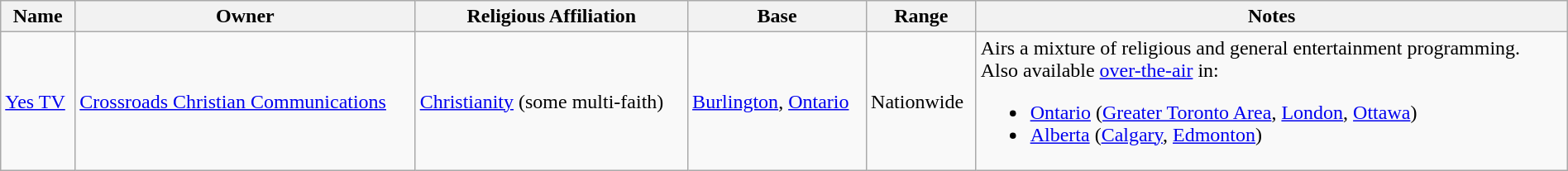<table class="wikitable" width="100%">
<tr>
<th>Name</th>
<th>Owner</th>
<th>Religious Affiliation</th>
<th>Base</th>
<th>Range</th>
<th>Notes</th>
</tr>
<tr>
<td><a href='#'>Yes TV</a></td>
<td><a href='#'>Crossroads Christian Communications</a></td>
<td><a href='#'>Christianity</a> (some multi-faith)</td>
<td><a href='#'>Burlington</a>, <a href='#'>Ontario</a></td>
<td>Nationwide</td>
<td>Airs a mixture of religious and general entertainment programming.<br>Also available <a href='#'>over-the-air</a> in:<ul><li><a href='#'>Ontario</a> (<a href='#'>Greater Toronto Area</a>, <a href='#'>London</a>, <a href='#'>Ottawa</a>)</li><li><a href='#'>Alberta</a> (<a href='#'>Calgary</a>, <a href='#'>Edmonton</a>)</li></ul></td>
</tr>
</table>
